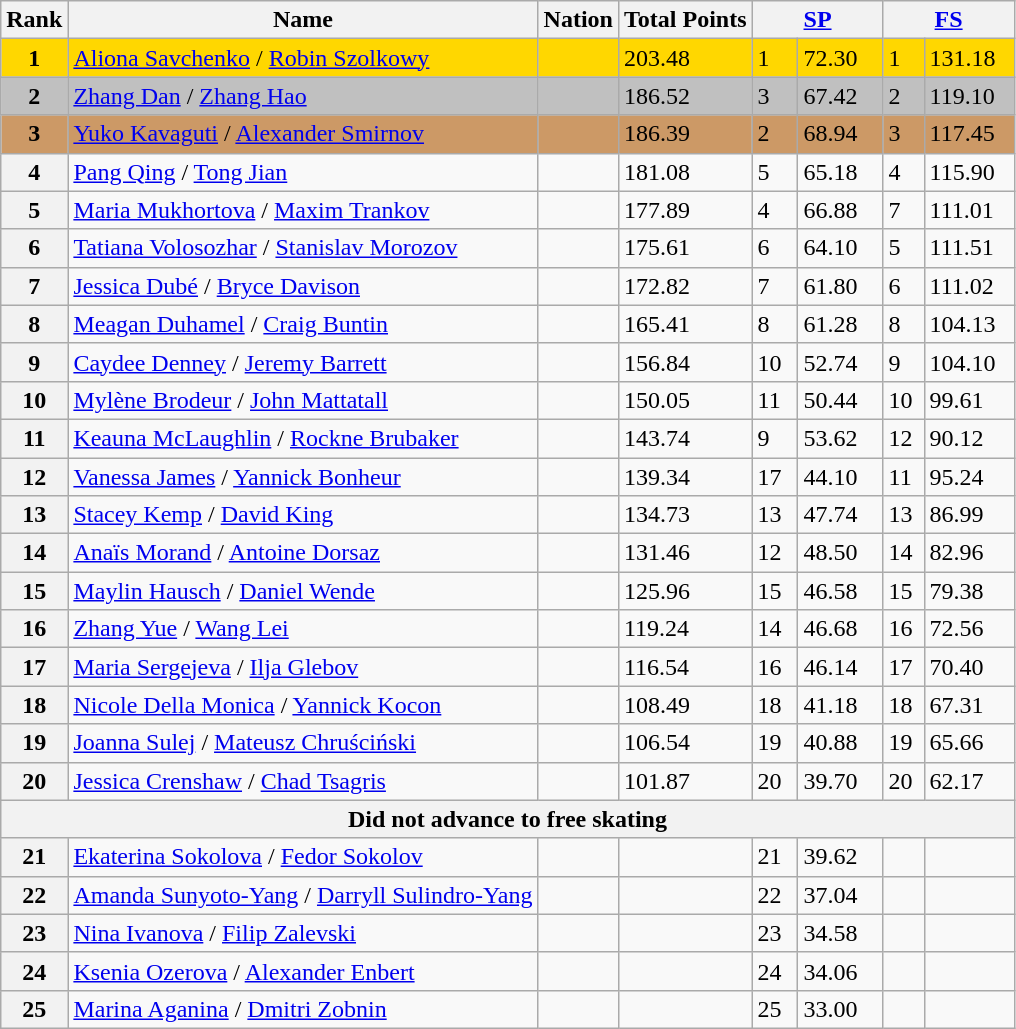<table class="wikitable">
<tr>
<th>Rank</th>
<th>Name</th>
<th>Nation</th>
<th>Total Points</th>
<th colspan="2" width="80px"><a href='#'>SP</a></th>
<th colspan="2" width="80px"><a href='#'>FS</a></th>
</tr>
<tr bgcolor="gold">
<td align="center"><strong>1</strong></td>
<td><a href='#'>Aliona Savchenko</a> / <a href='#'>Robin Szolkowy</a></td>
<td></td>
<td>203.48</td>
<td>1</td>
<td>72.30</td>
<td>1</td>
<td>131.18</td>
</tr>
<tr bgcolor="silver">
<td align="center"><strong>2</strong></td>
<td><a href='#'>Zhang Dan</a> / <a href='#'>Zhang Hao</a></td>
<td></td>
<td>186.52</td>
<td>3</td>
<td>67.42</td>
<td>2</td>
<td>119.10</td>
</tr>
<tr bgcolor="cc9966">
<td align="center"><strong>3</strong></td>
<td><a href='#'>Yuko Kavaguti</a> / <a href='#'>Alexander Smirnov</a></td>
<td></td>
<td>186.39</td>
<td>2</td>
<td>68.94</td>
<td>3</td>
<td>117.45</td>
</tr>
<tr>
<th>4</th>
<td><a href='#'>Pang Qing</a> / <a href='#'>Tong Jian</a></td>
<td></td>
<td>181.08</td>
<td>5</td>
<td>65.18</td>
<td>4</td>
<td>115.90</td>
</tr>
<tr>
<th>5</th>
<td><a href='#'>Maria Mukhortova</a> / <a href='#'>Maxim Trankov</a></td>
<td></td>
<td>177.89</td>
<td>4</td>
<td>66.88</td>
<td>7</td>
<td>111.01</td>
</tr>
<tr>
<th>6</th>
<td><a href='#'>Tatiana Volosozhar</a> / <a href='#'>Stanislav Morozov</a></td>
<td></td>
<td>175.61</td>
<td>6</td>
<td>64.10</td>
<td>5</td>
<td>111.51</td>
</tr>
<tr>
<th>7</th>
<td><a href='#'>Jessica Dubé</a> / <a href='#'>Bryce Davison</a></td>
<td></td>
<td>172.82</td>
<td>7</td>
<td>61.80</td>
<td>6</td>
<td>111.02</td>
</tr>
<tr>
<th>8</th>
<td><a href='#'>Meagan Duhamel</a> / <a href='#'>Craig Buntin</a></td>
<td></td>
<td>165.41</td>
<td>8</td>
<td>61.28</td>
<td>8</td>
<td>104.13</td>
</tr>
<tr>
<th>9</th>
<td><a href='#'>Caydee Denney</a> / <a href='#'>Jeremy Barrett</a></td>
<td></td>
<td>156.84</td>
<td>10</td>
<td>52.74</td>
<td>9</td>
<td>104.10</td>
</tr>
<tr>
<th>10</th>
<td><a href='#'>Mylène Brodeur</a> / <a href='#'>John Mattatall</a></td>
<td></td>
<td>150.05</td>
<td>11</td>
<td>50.44</td>
<td>10</td>
<td>99.61</td>
</tr>
<tr>
<th>11</th>
<td><a href='#'>Keauna McLaughlin</a> / <a href='#'>Rockne Brubaker</a></td>
<td></td>
<td>143.74</td>
<td>9</td>
<td>53.62</td>
<td>12</td>
<td>90.12</td>
</tr>
<tr>
<th>12</th>
<td><a href='#'>Vanessa James</a> / <a href='#'>Yannick Bonheur</a></td>
<td></td>
<td>139.34</td>
<td>17</td>
<td>44.10</td>
<td>11</td>
<td>95.24</td>
</tr>
<tr>
<th>13</th>
<td><a href='#'>Stacey Kemp</a> / <a href='#'>David King</a></td>
<td></td>
<td>134.73</td>
<td>13</td>
<td>47.74</td>
<td>13</td>
<td>86.99</td>
</tr>
<tr>
<th>14</th>
<td><a href='#'>Anaïs Morand</a> / <a href='#'>Antoine Dorsaz</a></td>
<td></td>
<td>131.46</td>
<td>12</td>
<td>48.50</td>
<td>14</td>
<td>82.96</td>
</tr>
<tr>
<th>15</th>
<td><a href='#'>Maylin Hausch</a> / <a href='#'>Daniel Wende</a></td>
<td></td>
<td>125.96</td>
<td>15</td>
<td>46.58</td>
<td>15</td>
<td>79.38</td>
</tr>
<tr>
<th>16</th>
<td><a href='#'>Zhang Yue</a> / <a href='#'>Wang Lei</a></td>
<td></td>
<td>119.24</td>
<td>14</td>
<td>46.68</td>
<td>16</td>
<td>72.56</td>
</tr>
<tr>
<th>17</th>
<td><a href='#'>Maria Sergejeva</a> / <a href='#'>Ilja Glebov</a></td>
<td></td>
<td>116.54</td>
<td>16</td>
<td>46.14</td>
<td>17</td>
<td>70.40</td>
</tr>
<tr>
<th>18</th>
<td><a href='#'>Nicole Della Monica</a> / <a href='#'>Yannick Kocon</a></td>
<td></td>
<td>108.49</td>
<td>18</td>
<td>41.18</td>
<td>18</td>
<td>67.31</td>
</tr>
<tr>
<th>19</th>
<td><a href='#'>Joanna Sulej</a> / <a href='#'>Mateusz Chruściński</a></td>
<td></td>
<td>106.54</td>
<td>19</td>
<td>40.88</td>
<td>19</td>
<td>65.66</td>
</tr>
<tr>
<th>20</th>
<td><a href='#'>Jessica Crenshaw</a> / <a href='#'>Chad Tsagris</a></td>
<td></td>
<td>101.87</td>
<td>20</td>
<td>39.70</td>
<td>20</td>
<td>62.17</td>
</tr>
<tr>
<th colspan=8>Did not advance to free skating</th>
</tr>
<tr>
<th>21</th>
<td><a href='#'>Ekaterina Sokolova</a> / <a href='#'>Fedor Sokolov</a></td>
<td></td>
<td></td>
<td>21</td>
<td>39.62</td>
<td></td>
<td></td>
</tr>
<tr>
<th>22</th>
<td><a href='#'>Amanda Sunyoto-Yang</a> / <a href='#'>Darryll Sulindro-Yang</a></td>
<td></td>
<td></td>
<td>22</td>
<td>37.04</td>
<td></td>
<td></td>
</tr>
<tr>
<th>23</th>
<td><a href='#'>Nina Ivanova</a> / <a href='#'>Filip Zalevski</a></td>
<td></td>
<td></td>
<td>23</td>
<td>34.58</td>
<td></td>
<td></td>
</tr>
<tr>
<th>24</th>
<td><a href='#'>Ksenia Ozerova</a> / <a href='#'>Alexander Enbert</a></td>
<td></td>
<td></td>
<td>24</td>
<td>34.06</td>
<td></td>
<td></td>
</tr>
<tr>
<th>25</th>
<td><a href='#'>Marina Aganina</a> / <a href='#'>Dmitri Zobnin</a></td>
<td></td>
<td></td>
<td>25</td>
<td>33.00</td>
<td></td>
<td></td>
</tr>
</table>
